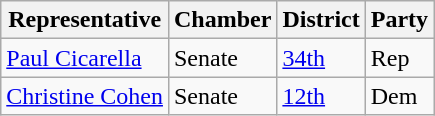<table class="wikitable">
<tr>
<th>Representative</th>
<th>Chamber</th>
<th>District</th>
<th>Party</th>
</tr>
<tr>
<td><a href='#'>Paul Cicarella</a></td>
<td>Senate</td>
<td><a href='#'>34th</a></td>
<td>Rep</td>
</tr>
<tr>
<td><a href='#'>Christine Cohen</a></td>
<td>Senate</td>
<td><a href='#'>12th</a></td>
<td>Dem</td>
</tr>
</table>
